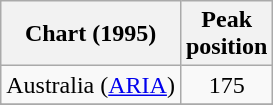<table class="wikitable">
<tr>
<th>Chart (1995)</th>
<th>Peak<br> position</th>
</tr>
<tr>
<td scope="row">Australia (<a href='#'>ARIA</a>)</td>
<td align="center">175</td>
</tr>
<tr>
</tr>
<tr>
</tr>
</table>
